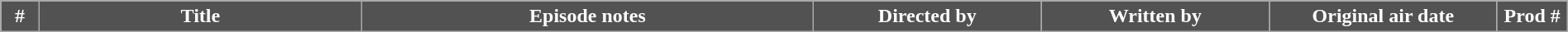<table class="wikitable plainrowheaders" style="width:100%; margin:auto; background:#FFFFFF;">
<tr style="color:white">
<th style="background-color:#525252;" width="15">#</th>
<th style="background-color:#525252;" width="180">Title</th>
<th style="background-color:#525252;" width="255">Episode notes</th>
<th style="background-color:#525252;" width="125">Directed by</th>
<th style="background-color:#525252;" width="125">Written by</th>
<th style="background-color:#525252;" width="125">Original air date</th>
<th style="background-color:#525252;" width="15">Prod #<br>







 

















































































</th>
</tr>
</table>
